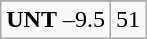<table class="wikitable">
<tr align="center">
</tr>
<tr align="center">
<td><strong>UNT</strong> –9.5</td>
<td>51</td>
</tr>
</table>
